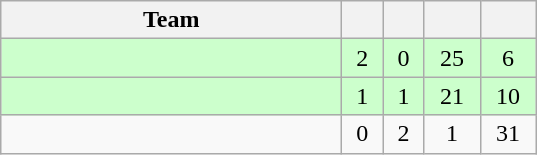<table class="wikitable" style="text-align:center;">
<tr>
<th width=220>Team</th>
<th width=20></th>
<th width=20></th>
<th width=30></th>
<th width=30></th>
</tr>
<tr bgcolor="#ccffcc">
<td align=left></td>
<td>2</td>
<td>0</td>
<td>25</td>
<td>6</td>
</tr>
<tr bgcolor="#ccffcc">
<td align=left></td>
<td>1</td>
<td>1</td>
<td>21</td>
<td>10</td>
</tr>
<tr>
<td align=left></td>
<td>0</td>
<td>2</td>
<td>1</td>
<td>31</td>
</tr>
</table>
